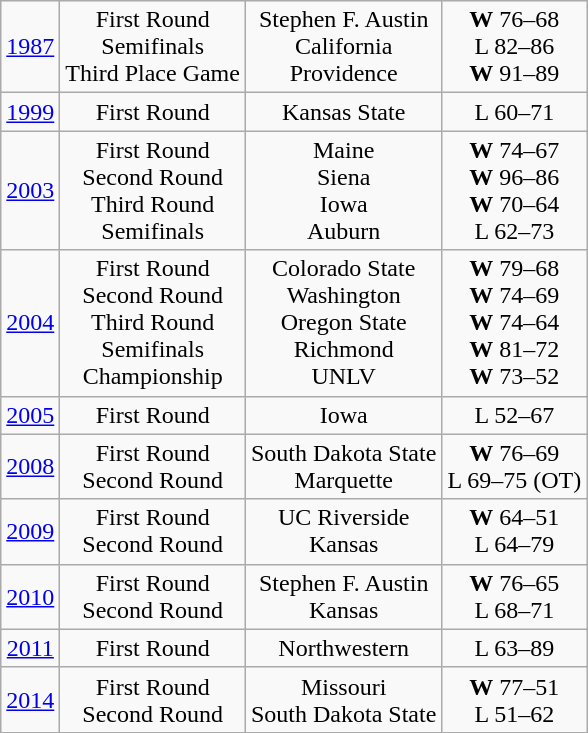<table class="wikitable">
<tr align="center">
<td><a href='#'>1987</a></td>
<td>First Round<br>Semifinals<br>Third Place Game</td>
<td>Stephen F. Austin <br>California<br> Providence</td>
<td><strong>W</strong> 76–68<br>L 82–86<br><strong>W</strong> 91–89</td>
</tr>
<tr align="center">
<td><a href='#'>1999</a></td>
<td>First Round</td>
<td>Kansas State</td>
<td>L 60–71</td>
</tr>
<tr align="center">
<td><a href='#'>2003</a></td>
<td>First Round<br>Second Round<br>Third Round<br>Semifinals</td>
<td>Maine<br>Siena<br>Iowa<br>Auburn</td>
<td><strong>W</strong> 74–67<br> <strong>W</strong> 96–86<br><strong>W</strong> 70–64<br>L 62–73</td>
</tr>
<tr align="center">
<td><a href='#'>2004</a></td>
<td>First Round<br>Second Round<br>Third Round<br>Semifinals<br>Championship</td>
<td>Colorado State <br> Washington <br> Oregon State <br> Richmond <br> UNLV</td>
<td><strong>W</strong> 79–68<br><strong>W</strong> 74–69<br><strong>W</strong> 74–64<br><strong>W</strong> 81–72<br><strong>W</strong> 73–52</td>
</tr>
<tr align="center">
<td><a href='#'>2005</a></td>
<td>First Round</td>
<td>Iowa</td>
<td>L 52–67</td>
</tr>
<tr align="center">
<td><a href='#'>2008</a></td>
<td>First Round<br>Second Round<br></td>
<td>South Dakota State <br>Marquette</td>
<td><strong>W</strong> 76–69<br>L 69–75 (OT)</td>
</tr>
<tr align="center">
<td><a href='#'>2009</a></td>
<td>First Round<br>Second Round<br></td>
<td>UC Riverside <br>Kansas</td>
<td><strong>W</strong> 64–51<br>L 64–79</td>
</tr>
<tr align="center">
<td><a href='#'>2010</a></td>
<td>First Round<br>Second Round<br></td>
<td>Stephen F. Austin <br>Kansas</td>
<td><strong>W</strong> 76–65<br>L 68–71</td>
</tr>
<tr align="center">
<td><a href='#'>2011</a></td>
<td>First Round</td>
<td>Northwestern</td>
<td>L 63–89</td>
</tr>
<tr align="center">
<td><a href='#'>2014</a></td>
<td>First Round<br>Second Round<br></td>
<td>Missouri <br>South Dakota State</td>
<td><strong>W</strong> 77–51<br>L 51–62</td>
</tr>
</table>
